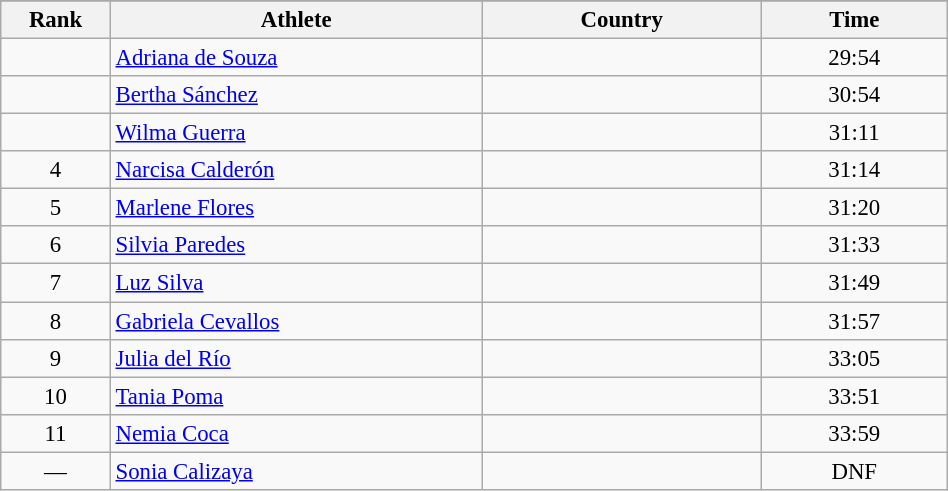<table class="wikitable sortable" style=" text-align:center; font-size:95%;" width="50%">
<tr>
</tr>
<tr>
<th width=5%>Rank</th>
<th width=20%>Athlete</th>
<th width=15%>Country</th>
<th width=10%>Time</th>
</tr>
<tr>
<td align=center></td>
<td align=left><a href='#'>Adriana de Souza</a></td>
<td align=left></td>
<td>29:54</td>
</tr>
<tr>
<td align=center></td>
<td align=left><a href='#'>Bertha Sánchez</a></td>
<td align=left></td>
<td>30:54</td>
</tr>
<tr>
<td align=center></td>
<td align=left><a href='#'>Wilma Guerra</a></td>
<td align=left></td>
<td>31:11</td>
</tr>
<tr>
<td align=center>4</td>
<td align=left><a href='#'>Narcisa Calderón</a></td>
<td align=left></td>
<td>31:14</td>
</tr>
<tr>
<td align=center>5</td>
<td align=left><a href='#'>Marlene Flores</a></td>
<td align=left></td>
<td>31:20</td>
</tr>
<tr>
<td align=center>6</td>
<td align=left><a href='#'>Silvia Paredes</a></td>
<td align=left></td>
<td>31:33</td>
</tr>
<tr>
<td align=center>7</td>
<td align=left><a href='#'>Luz Silva</a></td>
<td align=left></td>
<td>31:49</td>
</tr>
<tr>
<td align=center>8</td>
<td align=left><a href='#'>Gabriela Cevallos</a></td>
<td align=left></td>
<td>31:57</td>
</tr>
<tr>
<td align=center>9</td>
<td align=left><a href='#'>Julia del Río</a></td>
<td align=left></td>
<td>33:05</td>
</tr>
<tr>
<td align=center>10</td>
<td align=left><a href='#'>Tania Poma</a></td>
<td align=left></td>
<td>33:51</td>
</tr>
<tr>
<td align=center>11</td>
<td align=left><a href='#'>Nemia Coca</a></td>
<td align=left></td>
<td>33:59</td>
</tr>
<tr>
<td align=center>—</td>
<td align=left><a href='#'>Sonia Calizaya</a></td>
<td align=left></td>
<td>DNF</td>
</tr>
</table>
